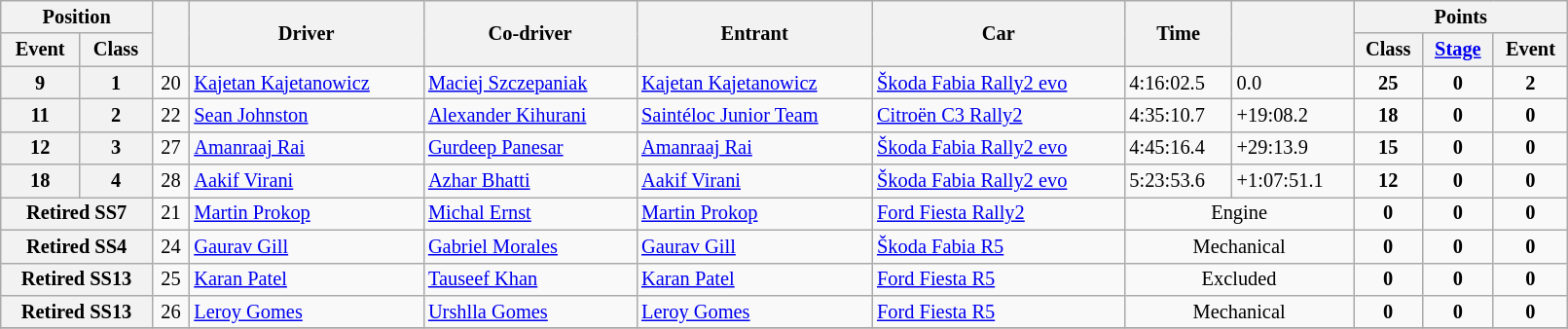<table class="wikitable" width=85% style="font-size: 85%;">
<tr>
<th colspan="2">Position</th>
<th rowspan="2"></th>
<th rowspan="2">Driver</th>
<th rowspan="2">Co-driver</th>
<th rowspan="2">Entrant</th>
<th rowspan="2">Car</th>
<th rowspan="2">Time</th>
<th rowspan="2"></th>
<th colspan="3">Points</th>
</tr>
<tr>
<th>Event</th>
<th>Class</th>
<th>Class</th>
<th><a href='#'>Stage</a></th>
<th>Event</th>
</tr>
<tr>
<th>9</th>
<th>1</th>
<td align="center">20</td>
<td><a href='#'>Kajetan Kajetanowicz</a></td>
<td><a href='#'>Maciej Szczepaniak</a></td>
<td><a href='#'>Kajetan Kajetanowicz</a></td>
<td><a href='#'>Škoda Fabia Rally2 evo</a></td>
<td>4:16:02.5</td>
<td>0.0</td>
<td align="center"><strong>25</strong></td>
<td align="center"><strong>0</strong></td>
<td align="center"><strong>2</strong></td>
</tr>
<tr>
<th>11</th>
<th>2</th>
<td align="center">22</td>
<td><a href='#'>Sean Johnston</a></td>
<td><a href='#'>Alexander Kihurani</a></td>
<td><a href='#'>Saintéloc Junior Team</a></td>
<td><a href='#'>Citroën C3 Rally2</a></td>
<td>4:35:10.7</td>
<td>+19:08.2</td>
<td align="center"><strong>18</strong></td>
<td align="center"><strong>0</strong></td>
<td align="center"><strong>0</strong></td>
</tr>
<tr>
<th>12</th>
<th>3</th>
<td align="center">27</td>
<td><a href='#'>Amanraaj Rai</a></td>
<td><a href='#'>Gurdeep Panesar</a></td>
<td><a href='#'>Amanraaj Rai</a></td>
<td><a href='#'>Škoda Fabia Rally2 evo</a></td>
<td>4:45:16.4</td>
<td>+29:13.9</td>
<td align="center"><strong>15</strong></td>
<td align="center"><strong>0</strong></td>
<td align="center"><strong>0</strong></td>
</tr>
<tr>
<th>18</th>
<th>4</th>
<td align="center">28</td>
<td><a href='#'>Aakif Virani</a></td>
<td><a href='#'>Azhar Bhatti</a></td>
<td><a href='#'>Aakif Virani</a></td>
<td><a href='#'>Škoda Fabia Rally2 evo</a></td>
<td>5:23:53.6</td>
<td>+1:07:51.1</td>
<td align="center"><strong>12</strong></td>
<td align="center"><strong>0</strong></td>
<td align="center"><strong>0</strong></td>
</tr>
<tr>
<th colspan="2">Retired SS7</th>
<td align="center">21</td>
<td><a href='#'>Martin Prokop</a></td>
<td><a href='#'>Michal Ernst</a></td>
<td><a href='#'>Martin Prokop</a></td>
<td><a href='#'>Ford Fiesta Rally2</a></td>
<td align="center" colspan="2">Engine</td>
<td align="center"><strong>0</strong></td>
<td align="center"><strong>0</strong></td>
<td align="center"><strong>0</strong></td>
</tr>
<tr>
<th colspan="2">Retired SS4</th>
<td align="center">24</td>
<td><a href='#'>Gaurav Gill</a></td>
<td><a href='#'>Gabriel Morales</a></td>
<td><a href='#'>Gaurav Gill</a></td>
<td><a href='#'>Škoda Fabia R5</a></td>
<td align="center" colspan="2">Mechanical</td>
<td align="center"><strong>0</strong></td>
<td align="center"><strong>0</strong></td>
<td align="center"><strong>0</strong></td>
</tr>
<tr>
<th colspan="2">Retired SS13</th>
<td align="center">25</td>
<td><a href='#'>Karan Patel</a></td>
<td><a href='#'>Tauseef Khan</a></td>
<td><a href='#'>Karan Patel</a></td>
<td><a href='#'>Ford Fiesta R5</a></td>
<td align="center" colspan="2">Excluded</td>
<td align="center"><strong>0</strong></td>
<td align="center"><strong>0</strong></td>
<td align="center"><strong>0</strong></td>
</tr>
<tr>
<th colspan="2">Retired SS13</th>
<td align="center">26</td>
<td><a href='#'>Leroy Gomes</a></td>
<td><a href='#'>Urshlla Gomes</a></td>
<td><a href='#'>Leroy Gomes</a></td>
<td><a href='#'>Ford Fiesta R5</a></td>
<td align="center" colspan="2">Mechanical</td>
<td align="center"><strong>0</strong></td>
<td align="center"><strong>0</strong></td>
<td align="center"><strong>0</strong></td>
</tr>
<tr>
</tr>
</table>
